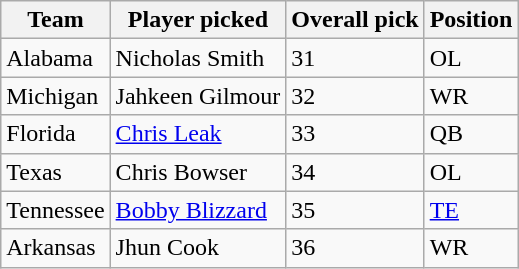<table class="wikitable">
<tr>
<th>Team</th>
<th>Player picked</th>
<th>Overall pick</th>
<th>Position</th>
</tr>
<tr>
<td>Alabama</td>
<td>Nicholas Smith</td>
<td>31</td>
<td>OL</td>
</tr>
<tr>
<td>Michigan</td>
<td>Jahkeen Gilmour</td>
<td>32</td>
<td>WR</td>
</tr>
<tr>
<td>Florida</td>
<td><a href='#'>Chris Leak</a></td>
<td>33</td>
<td>QB</td>
</tr>
<tr>
<td>Texas</td>
<td>Chris Bowser</td>
<td>34</td>
<td>OL</td>
</tr>
<tr>
<td>Tennessee</td>
<td><a href='#'>Bobby Blizzard</a></td>
<td>35</td>
<td><a href='#'>TE</a></td>
</tr>
<tr>
<td>Arkansas</td>
<td>Jhun Cook</td>
<td>36</td>
<td>WR</td>
</tr>
</table>
